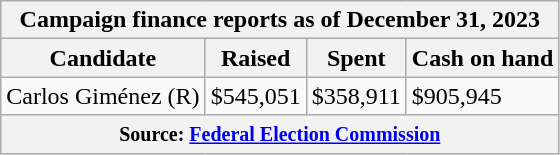<table class="wikitable sortable">
<tr>
<th colspan=4>Campaign finance reports as of December 31, 2023</th>
</tr>
<tr style="text-align:center;">
<th>Candidate</th>
<th>Raised</th>
<th>Spent</th>
<th>Cash on hand</th>
</tr>
<tr>
<td>Carlos Giménez (R)</td>
<td>$545,051</td>
<td>$358,911</td>
<td>$905,945</td>
</tr>
<tr>
<th colspan="4"><small>Source: <a href='#'>Federal Election Commission</a></small></th>
</tr>
</table>
